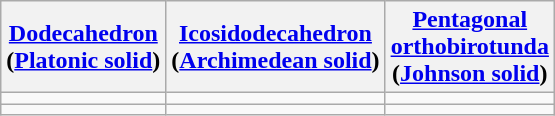<table class="wikitable">
<tr>
<th><a href='#'>Dodecahedron</a><br>(<a href='#'>Platonic solid</a>)</th>
<th><a href='#'>Icosidodecahedron</a><br>(<a href='#'>Archimedean solid</a>)</th>
<th><a href='#'>Pentagonal<br>orthobirotunda</a><br>(<a href='#'>Johnson solid</a>)</th>
</tr>
<tr>
<td valign="bottom"></td>
<td valign="bottom"></td>
<td></td>
</tr>
<tr>
<td></td>
<td></td>
<td></td>
</tr>
</table>
